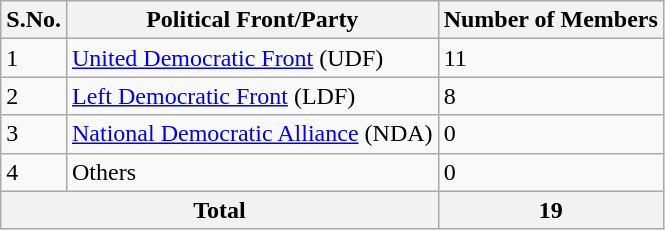<table class="sortable wikitable">
<tr>
<th>S.No.</th>
<th>Political Front/Party</th>
<th>Number of Members</th>
</tr>
<tr>
<td>1</td>
<td><a href='#'>United Democratic Front</a> (UDF)</td>
<td>11</td>
</tr>
<tr>
<td>2</td>
<td><a href='#'>Left Democratic Front</a> (LDF)</td>
<td>8</td>
</tr>
<tr>
<td>3</td>
<td><a href='#'>National Democratic Alliance</a> (NDA)</td>
<td>0</td>
</tr>
<tr>
<td>4</td>
<td>Others</td>
<td>0</td>
</tr>
<tr>
<th colspan="2">Total</th>
<th>19</th>
</tr>
</table>
